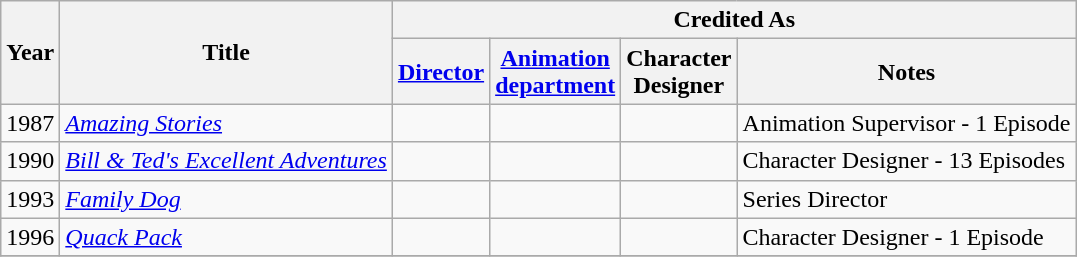<table class="wikitable">
<tr>
<th rowspan="2">Year</th>
<th rowspan="2">Title</th>
<th colspan="7">Credited As</th>
</tr>
<tr>
<th><a href='#'>Director</a></th>
<th><a href='#'>Animation<br>department</a></th>
<th>Character<br>Designer</th>
<th>Notes</th>
</tr>
<tr>
<td>1987</td>
<td><em><a href='#'>Amazing Stories</a></em></td>
<td></td>
<td></td>
<td></td>
<td>Animation Supervisor - 1 Episode</td>
</tr>
<tr>
<td>1990</td>
<td><em><a href='#'>Bill & Ted's Excellent Adventures</a></em></td>
<td></td>
<td></td>
<td></td>
<td>Character Designer - 13 Episodes</td>
</tr>
<tr>
<td>1993</td>
<td><em><a href='#'>Family Dog</a></em></td>
<td></td>
<td></td>
<td></td>
<td>Series Director</td>
</tr>
<tr>
<td>1996</td>
<td><em><a href='#'>Quack Pack</a></em></td>
<td></td>
<td></td>
<td></td>
<td>Character Designer - 1 Episode</td>
</tr>
<tr>
</tr>
</table>
